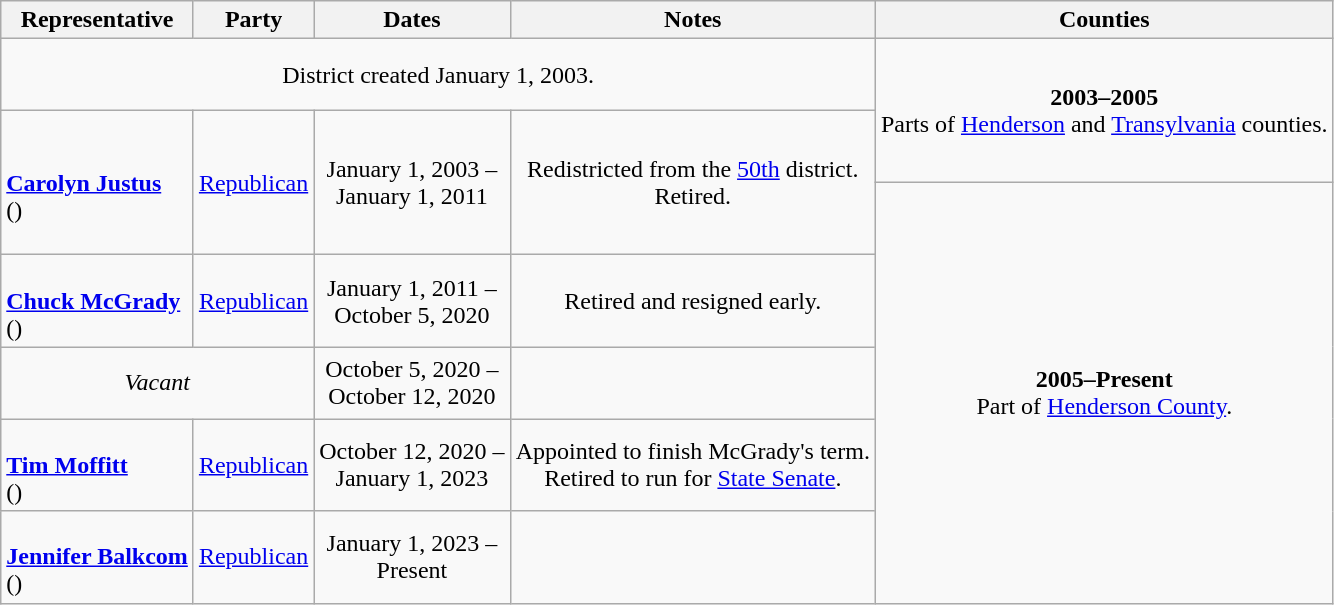<table class=wikitable style="text-align:center">
<tr>
<th>Representative</th>
<th>Party</th>
<th>Dates</th>
<th>Notes</th>
<th>Counties</th>
</tr>
<tr style="height:3em">
<td colspan=4>District created January 1, 2003.</td>
<td rowspan=2><strong>2003–2005</strong> <br> Parts of <a href='#'>Henderson</a> and <a href='#'>Transylvania</a> counties.</td>
</tr>
<tr style="height:3em">
<td rowspan=2 align=left><br><strong><a href='#'>Carolyn Justus</a></strong><br>()</td>
<td rowspan=2 ><a href='#'>Republican</a></td>
<td rowspan=2 nowrap>January 1, 2003 – <br> January 1, 2011</td>
<td rowspan=2>Redistricted from the <a href='#'>50th</a> district. <br> Retired.</td>
</tr>
<tr style="height:3em">
<td rowspan=5><strong>2005–Present</strong> <br> Part of <a href='#'>Henderson County</a>.</td>
</tr>
<tr style="height:3em">
<td align=left><br><strong><a href='#'>Chuck McGrady</a></strong><br>()</td>
<td><a href='#'>Republican</a></td>
<td nowrap>January 1, 2011 – <br> October 5, 2020</td>
<td>Retired and resigned early.</td>
</tr>
<tr style="height:3em">
<td colspan=2 align=center><em>Vacant</em></td>
<td nowrap>October 5, 2020 – <br> October 12, 2020</td>
<td></td>
</tr>
<tr style="height:3em">
<td align=left><br><strong><a href='#'>Tim Moffitt</a></strong><br>()</td>
<td><a href='#'>Republican</a></td>
<td nowrap>October 12, 2020 – <br> January 1, 2023</td>
<td>Appointed to finish McGrady's term. <br> Retired to run for <a href='#'>State Senate</a>.</td>
</tr>
<tr style="height:3em">
<td align=left><br><strong><a href='#'>Jennifer Balkcom</a></strong><br>()</td>
<td><a href='#'>Republican</a></td>
<td nowrap>January 1, 2023 – <br> Present</td>
<td></td>
</tr>
</table>
